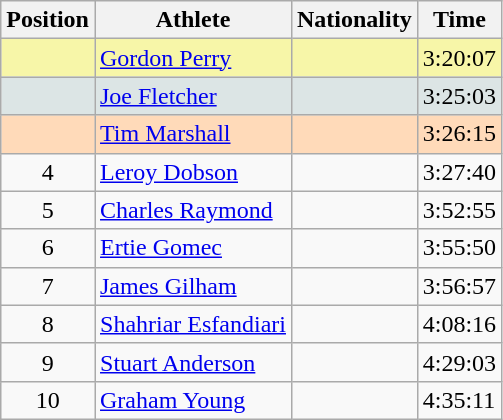<table class="wikitable sortable">
<tr>
<th>Position</th>
<th>Athlete</th>
<th>Nationality</th>
<th>Time</th>
</tr>
<tr bgcolor="#F7F6A8">
<td align=center></td>
<td><a href='#'>Gordon Perry</a></td>
<td></td>
<td>3:20:07</td>
</tr>
<tr bgcolor="#DCE5E5">
<td align=center></td>
<td><a href='#'>Joe Fletcher</a></td>
<td></td>
<td>3:25:03</td>
</tr>
<tr bgcolor="#FFDAB9">
<td align=center></td>
<td><a href='#'>Tim Marshall</a></td>
<td></td>
<td>3:26:15</td>
</tr>
<tr>
<td align=center>4</td>
<td><a href='#'>Leroy Dobson</a></td>
<td></td>
<td>3:27:40</td>
</tr>
<tr>
<td align=center>5</td>
<td><a href='#'>Charles Raymond</a></td>
<td></td>
<td>3:52:55</td>
</tr>
<tr>
<td align=center>6</td>
<td><a href='#'>Ertie Gomec</a></td>
<td></td>
<td>3:55:50</td>
</tr>
<tr>
<td align=center>7</td>
<td><a href='#'>James Gilham</a></td>
<td></td>
<td>3:56:57</td>
</tr>
<tr>
<td align=center>8</td>
<td><a href='#'>Shahriar Esfandiari</a></td>
<td></td>
<td>4:08:16</td>
</tr>
<tr>
<td align=center>9</td>
<td><a href='#'>Stuart Anderson</a></td>
<td></td>
<td>4:29:03</td>
</tr>
<tr>
<td align=center>10</td>
<td><a href='#'>Graham Young</a></td>
<td></td>
<td>4:35:11</td>
</tr>
</table>
